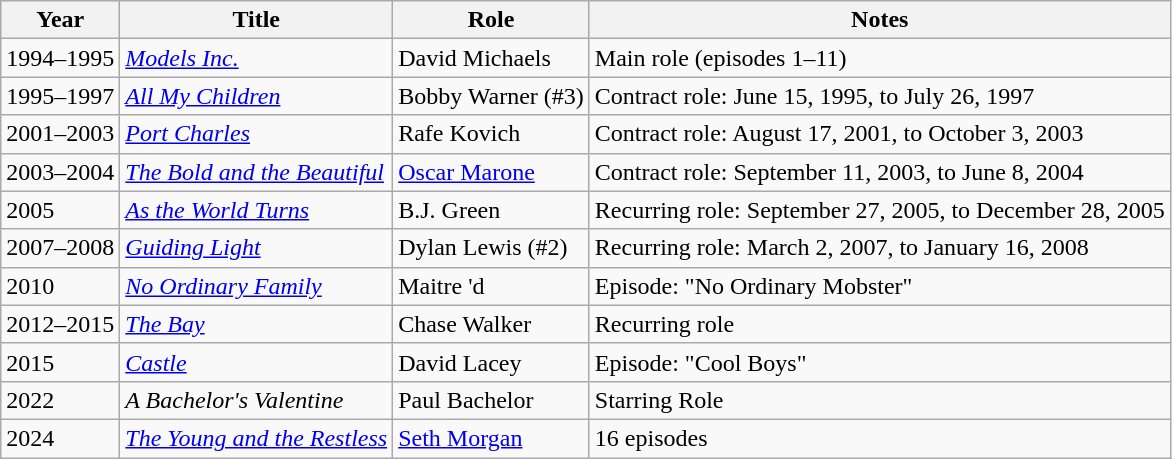<table class="wikitable sortable">
<tr>
<th>Year</th>
<th>Title</th>
<th>Role</th>
<th class="unsortable">Notes</th>
</tr>
<tr>
<td>1994–1995</td>
<td><em><a href='#'>Models Inc.</a></em></td>
<td>David Michaels</td>
<td>Main role (episodes 1–11)</td>
</tr>
<tr>
<td>1995–1997</td>
<td><em><a href='#'>All My Children</a></em></td>
<td>Bobby Warner (#3)</td>
<td>Contract role: June 15, 1995, to July 26, 1997</td>
</tr>
<tr>
<td>2001–2003</td>
<td><em><a href='#'>Port Charles</a></em></td>
<td>Rafe Kovich</td>
<td>Contract role: August 17, 2001, to October 3, 2003</td>
</tr>
<tr>
<td>2003–2004</td>
<td><em><a href='#'>The Bold and the Beautiful</a></em></td>
<td><a href='#'>Oscar Marone</a></td>
<td>Contract role: September 11, 2003, to June 8, 2004</td>
</tr>
<tr>
<td>2005</td>
<td><em><a href='#'>As the World Turns</a></em></td>
<td>B.J. Green</td>
<td>Recurring role: September 27, 2005, to December 28, 2005</td>
</tr>
<tr>
<td>2007–2008</td>
<td><em><a href='#'>Guiding Light</a></em></td>
<td>Dylan Lewis (#2)</td>
<td>Recurring role: March 2, 2007, to January 16, 2008</td>
</tr>
<tr>
<td>2010</td>
<td><em><a href='#'>No Ordinary Family</a></em></td>
<td>Maitre 'd</td>
<td>Episode: "No Ordinary Mobster"</td>
</tr>
<tr>
<td>2012–2015</td>
<td><em><a href='#'>The Bay</a></em></td>
<td>Chase Walker</td>
<td>Recurring role</td>
</tr>
<tr>
<td>2015</td>
<td><em><a href='#'>Castle</a></em></td>
<td>David Lacey</td>
<td>Episode: "Cool Boys"</td>
</tr>
<tr>
<td>2022</td>
<td><em>A Bachelor's Valentine</em></td>
<td>Paul Bachelor</td>
<td>Starring Role</td>
</tr>
<tr>
<td>2024</td>
<td><em><a href='#'>The Young and the Restless</a></em></td>
<td><a href='#'>Seth Morgan</a></td>
<td>16 episodes</td>
</tr>
</table>
